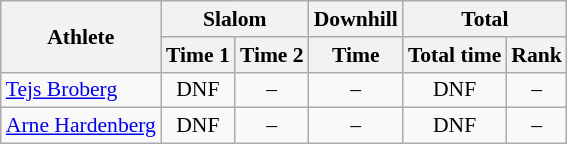<table class="wikitable" style="font-size:90%">
<tr>
<th rowspan="2">Athlete</th>
<th colspan="2">Slalom</th>
<th>Downhill</th>
<th colspan="2">Total</th>
</tr>
<tr>
<th>Time 1</th>
<th>Time 2</th>
<th>Time</th>
<th>Total time</th>
<th>Rank</th>
</tr>
<tr>
<td><a href='#'>Tejs Broberg</a></td>
<td align="center">DNF</td>
<td align="center">–</td>
<td align="center">–</td>
<td align="center">DNF</td>
<td align="center">–</td>
</tr>
<tr>
<td><a href='#'>Arne Hardenberg</a></td>
<td align="center">DNF</td>
<td align="center">–</td>
<td align="center">–</td>
<td align="center">DNF</td>
<td align="center">–</td>
</tr>
</table>
